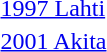<table>
<tr>
<td><a href='#'>1997 Lahti</a></td>
<td></td>
<td></td>
<td></td>
</tr>
<tr>
<td><a href='#'>2001 Akita</a></td>
<td></td>
<td></td>
<td></td>
</tr>
</table>
